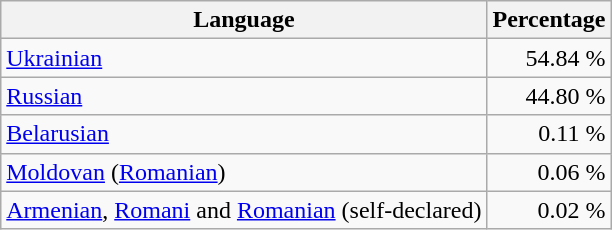<table class="wikitable">
<tr>
<th>Language</th>
<th>Percentage</th>
</tr>
<tr>
<td><a href='#'>Ukrainian</a></td>
<td align="right">54.84 %</td>
</tr>
<tr>
<td><a href='#'>Russian</a></td>
<td align="right">44.80 %</td>
</tr>
<tr>
<td><a href='#'>Belarusian</a></td>
<td align="right">0.11 %</td>
</tr>
<tr>
<td><a href='#'>Moldovan</a> (<a href='#'>Romanian</a>)</td>
<td align="right">0.06 %</td>
</tr>
<tr>
<td><a href='#'>Armenian</a>, <a href='#'>Romani</a> and <a href='#'>Romanian</a> (self-declared)</td>
<td align="right">0.02 %</td>
</tr>
</table>
